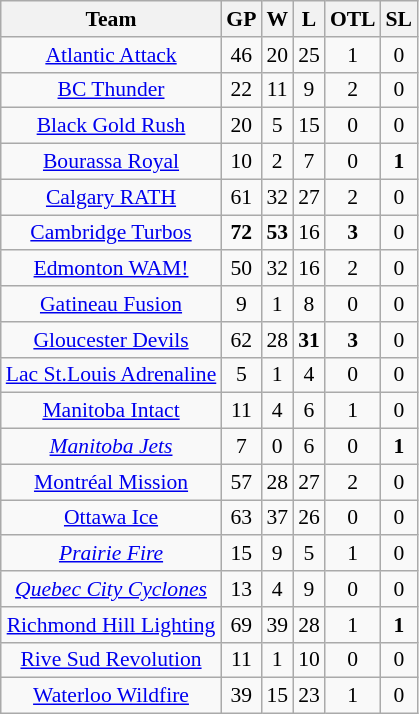<table class="wikitable sortable" style="text-align:center; font-size:90%">
<tr>
<th>Team</th>
<th>GP</th>
<th>W</th>
<th>L</th>
<th>OTL</th>
<th>SL</th>
</tr>
<tr>
<td style="text-align:center;"><a href='#'>Atlantic Attack</a></td>
<td>46</td>
<td style="text-align:center;">20</td>
<td style="text-align:center;">25</td>
<td style="text-align:center;">1</td>
<td style="text-align:center;">0</td>
</tr>
<tr>
<td style="text-align:center;"><a href='#'>BC Thunder</a></td>
<td>22</td>
<td style="text-align:center;">11</td>
<td style="text-align:center;">9</td>
<td style="text-align:center;">2</td>
<td style="text-align:center;">0</td>
</tr>
<tr>
<td style="text-align:center;"><a href='#'>Black Gold Rush</a></td>
<td>20</td>
<td style="text-align:center;">5</td>
<td style="text-align:center;">15</td>
<td style="text-align:center;">0</td>
<td style="text-align:center;">0</td>
</tr>
<tr>
<td style="text-align:center;"><a href='#'>Bourassa Royal</a></td>
<td>10</td>
<td style="text-align:center;">2</td>
<td style="text-align:center;">7</td>
<td style="text-align:center;">0</td>
<td style="text-align:center;"><strong>1</strong></td>
</tr>
<tr>
<td style="text-align:center;"><a href='#'>Calgary RATH</a></td>
<td>61</td>
<td style="text-align:center;">32</td>
<td style="text-align:center;">27</td>
<td style="text-align:center;">2</td>
<td style="text-align:center;">0</td>
</tr>
<tr>
<td style="text-align:center;"><a href='#'>Cambridge Turbos</a></td>
<td><strong>72</strong></td>
<td style="text-align:center;"><strong>53</strong></td>
<td style="text-align:center;">16</td>
<td style="text-align:center;"><strong>3</strong></td>
<td style="text-align:center;">0</td>
</tr>
<tr>
<td style="text-align:center;"><a href='#'>Edmonton WAM!</a></td>
<td>50</td>
<td style="text-align:center;">32</td>
<td style="text-align:center;">16</td>
<td style="text-align:center;">2</td>
<td style="text-align:center;">0</td>
</tr>
<tr>
<td style="text-align:center;"><a href='#'>Gatineau Fusion</a></td>
<td>9</td>
<td style="text-align:center;">1</td>
<td style="text-align:center;">8</td>
<td style="text-align:center;">0</td>
<td style="text-align:center;">0</td>
</tr>
<tr>
<td style="text-align:center;"><a href='#'>Gloucester Devils</a></td>
<td>62</td>
<td style="text-align:center;">28</td>
<td style="text-align:center;"><strong>31</strong></td>
<td style="text-align:center;"><strong>3</strong></td>
<td style="text-align:center;">0</td>
</tr>
<tr>
<td style="text-align:center;"><a href='#'>Lac St.Louis Adrenaline</a></td>
<td>5</td>
<td style="text-align:center;">1</td>
<td style="text-align:center;">4</td>
<td style="text-align:center;">0</td>
<td style="text-align:center;">0</td>
</tr>
<tr>
<td style="text-align:center;"><a href='#'>Manitoba Intact</a></td>
<td>11</td>
<td style="text-align:center;">4</td>
<td style="text-align:center;">6</td>
<td style="text-align:center;">1</td>
<td style="text-align:center;">0</td>
</tr>
<tr>
<td style="text-align:center;"><em><a href='#'>Manitoba Jets</a></em></td>
<td>7</td>
<td style="text-align:center;">0</td>
<td style="text-align:center;">6</td>
<td style="text-align:center;">0</td>
<td style="text-align:center;"><strong>1</strong></td>
</tr>
<tr>
<td style="text-align:center;"><a href='#'>Montréal Mission</a></td>
<td>57</td>
<td style="text-align:center;">28</td>
<td style="text-align:center;">27</td>
<td style="text-align:center;">2</td>
<td style="text-align:center;">0</td>
</tr>
<tr>
<td style="text-align:center;"><a href='#'>Ottawa Ice</a></td>
<td>63</td>
<td style="text-align:center;">37</td>
<td style="text-align:center;">26</td>
<td style="text-align:center;">0</td>
<td style="text-align:center;">0</td>
</tr>
<tr>
<td style="text-align:center;"><em><a href='#'>Prairie Fire</a></em></td>
<td>15</td>
<td style="text-align:center;">9</td>
<td style="text-align:center;">5</td>
<td style="text-align:center;">1</td>
<td style="text-align:center;">0</td>
</tr>
<tr>
<td style="text-align:center;"><em><a href='#'>Quebec City Cyclones</a></em></td>
<td>13</td>
<td style="text-align:center;">4</td>
<td style="text-align:center;">9</td>
<td style="text-align:center;">0</td>
<td style="text-align:center;">0</td>
</tr>
<tr>
<td style="text-align:center;"><a href='#'>Richmond Hill Lighting</a></td>
<td>69</td>
<td style="text-align:center;">39</td>
<td style="text-align:center;">28</td>
<td style="text-align:center;">1</td>
<td style="text-align:center;"><strong>1</strong></td>
</tr>
<tr>
<td style="text-align:center;"><a href='#'>Rive Sud Revolution</a></td>
<td>11</td>
<td style="text-align:center;">1</td>
<td style="text-align:center;">10</td>
<td style="text-align:center;">0</td>
<td style="text-align:center;">0</td>
</tr>
<tr>
<td style="text-align:center;"><a href='#'>Waterloo Wildfire</a></td>
<td>39</td>
<td style="text-align:center;">15</td>
<td style="text-align:center;">23</td>
<td style="text-align:center;">1</td>
<td style="text-align:center;">0</td>
</tr>
</table>
